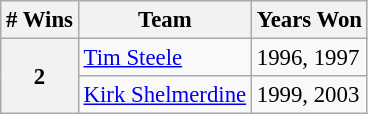<table class="wikitable" style="font-size: 95%;">
<tr>
<th># Wins</th>
<th>Team</th>
<th>Years Won</th>
</tr>
<tr>
<th rowspan="2">2</th>
<td><a href='#'>Tim Steele</a></td>
<td>1996, 1997</td>
</tr>
<tr>
<td><a href='#'>Kirk Shelmerdine</a></td>
<td>1999, 2003</td>
</tr>
</table>
